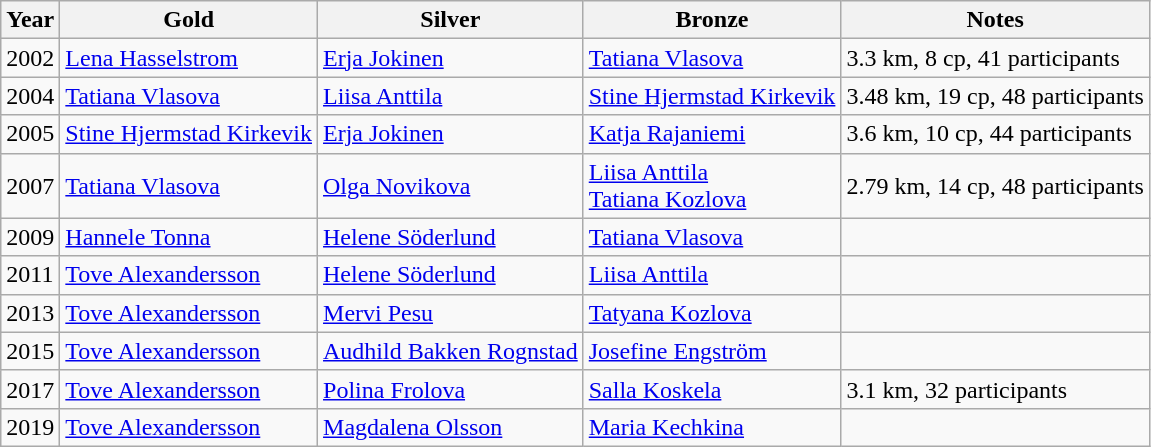<table class="wikitable">
<tr>
<th>Year</th>
<th>Gold</th>
<th>Silver</th>
<th>Bronze</th>
<th>Notes</th>
</tr>
<tr>
<td>2002</td>
<td> <a href='#'>Lena Hasselstrom</a></td>
<td> <a href='#'>Erja Jokinen</a></td>
<td> <a href='#'>Tatiana Vlasova</a></td>
<td>3.3 km, 8 cp,  41 participants</td>
</tr>
<tr>
<td>2004</td>
<td> <a href='#'>Tatiana Vlasova</a></td>
<td> <a href='#'>Liisa Anttila</a></td>
<td> <a href='#'>Stine Hjermstad Kirkevik</a></td>
<td>3.48 km, 19 cp,  48 participants</td>
</tr>
<tr>
<td>2005</td>
<td> <a href='#'>Stine Hjermstad Kirkevik</a></td>
<td> <a href='#'>Erja Jokinen</a></td>
<td> <a href='#'>Katja Rajaniemi</a></td>
<td>3.6 km, 10 cp,  44 participants</td>
</tr>
<tr>
<td>2007</td>
<td> <a href='#'>Tatiana Vlasova</a></td>
<td> <a href='#'>Olga Novikova</a></td>
<td> <a href='#'>Liisa Anttila</a><br> <a href='#'>Tatiana Kozlova</a></td>
<td>2.79 km, 14 cp,  48 participants</td>
</tr>
<tr>
<td>2009</td>
<td> <a href='#'>Hannele Tonna</a></td>
<td> <a href='#'>Helene Söderlund</a></td>
<td> <a href='#'>Tatiana Vlasova</a></td>
<td></td>
</tr>
<tr>
<td>2011</td>
<td> <a href='#'>Tove Alexandersson</a></td>
<td> <a href='#'>Helene Söderlund</a></td>
<td> <a href='#'>Liisa Anttila</a></td>
<td></td>
</tr>
<tr>
<td>2013</td>
<td> <a href='#'>Tove Alexandersson</a></td>
<td> <a href='#'>Mervi Pesu</a></td>
<td> <a href='#'>Tatyana Kozlova</a></td>
<td></td>
</tr>
<tr>
<td>2015</td>
<td> <a href='#'>Tove Alexandersson</a></td>
<td> <a href='#'>Audhild Bakken Rognstad</a></td>
<td> <a href='#'>Josefine Engström</a></td>
<td></td>
</tr>
<tr>
<td>2017 </td>
<td> <a href='#'>Tove Alexandersson</a></td>
<td> <a href='#'>Polina Frolova</a></td>
<td> <a href='#'>Salla Koskela</a></td>
<td>3.1 km, 32 participants</td>
</tr>
<tr>
<td>2019</td>
<td> <a href='#'>Tove Alexandersson</a></td>
<td> <a href='#'>Magdalena Olsson</a></td>
<td> <a href='#'>Maria Kechkina</a></td>
<td></td>
</tr>
</table>
